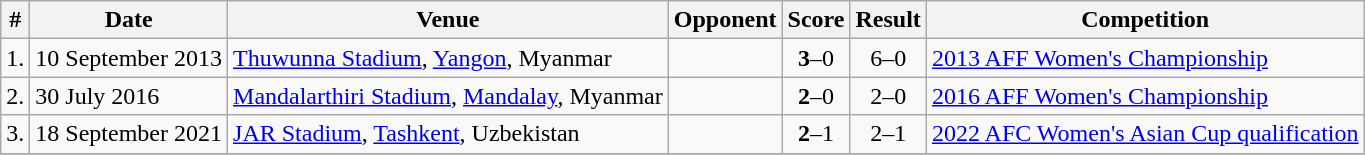<table class="wikitable">
<tr>
<th>#</th>
<th>Date</th>
<th>Venue</th>
<th>Opponent</th>
<th>Score</th>
<th>Result</th>
<th>Competition</th>
</tr>
<tr>
<td>1.</td>
<td>10 September 2013</td>
<td><a href='#'>Thuwunna Stadium</a>, <a href='#'>Yangon</a>, Myanmar</td>
<td></td>
<td align=center><strong>3</strong>–0</td>
<td align=center>6–0</td>
<td><a href='#'>2013 AFF Women's Championship</a></td>
</tr>
<tr>
<td>2.</td>
<td>30 July 2016</td>
<td><a href='#'>Mandalarthiri Stadium</a>, <a href='#'>Mandalay</a>, Myanmar</td>
<td></td>
<td align=center><strong>2</strong>–0</td>
<td align=center>2–0</td>
<td><a href='#'>2016 AFF Women's Championship</a></td>
</tr>
<tr>
<td>3.</td>
<td>18 September 2021</td>
<td><a href='#'>JAR Stadium</a>, <a href='#'>Tashkent</a>, Uzbekistan</td>
<td></td>
<td align=center><strong>2</strong>–1</td>
<td align=center>2–1</td>
<td><a href='#'>2022 AFC Women's Asian Cup qualification</a></td>
</tr>
<tr>
</tr>
</table>
